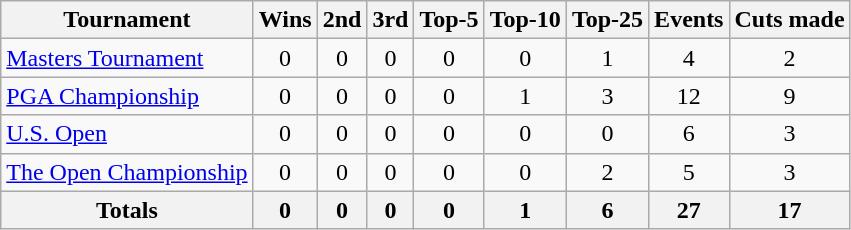<table class=wikitable style=text-align:center>
<tr>
<th>Tournament</th>
<th>Wins</th>
<th>2nd</th>
<th>3rd</th>
<th>Top-5</th>
<th>Top-10</th>
<th>Top-25</th>
<th>Events</th>
<th>Cuts made</th>
</tr>
<tr>
<td align=left><a href='#'>Masters Tournament</a></td>
<td>0</td>
<td>0</td>
<td>0</td>
<td>0</td>
<td>0</td>
<td>1</td>
<td>4</td>
<td>2</td>
</tr>
<tr>
<td align=left><a href='#'>PGA Championship</a></td>
<td>0</td>
<td>0</td>
<td>0</td>
<td>0</td>
<td>1</td>
<td>3</td>
<td>12</td>
<td>9</td>
</tr>
<tr>
<td align=left><a href='#'>U.S. Open</a></td>
<td>0</td>
<td>0</td>
<td>0</td>
<td>0</td>
<td>0</td>
<td>0</td>
<td>6</td>
<td>3</td>
</tr>
<tr>
<td align=left><a href='#'>The Open Championship</a></td>
<td>0</td>
<td>0</td>
<td>0</td>
<td>0</td>
<td>0</td>
<td>2</td>
<td>5</td>
<td>3</td>
</tr>
<tr>
<th>Totals</th>
<th>0</th>
<th>0</th>
<th>0</th>
<th>0</th>
<th>1</th>
<th>6</th>
<th>27</th>
<th>17</th>
</tr>
</table>
